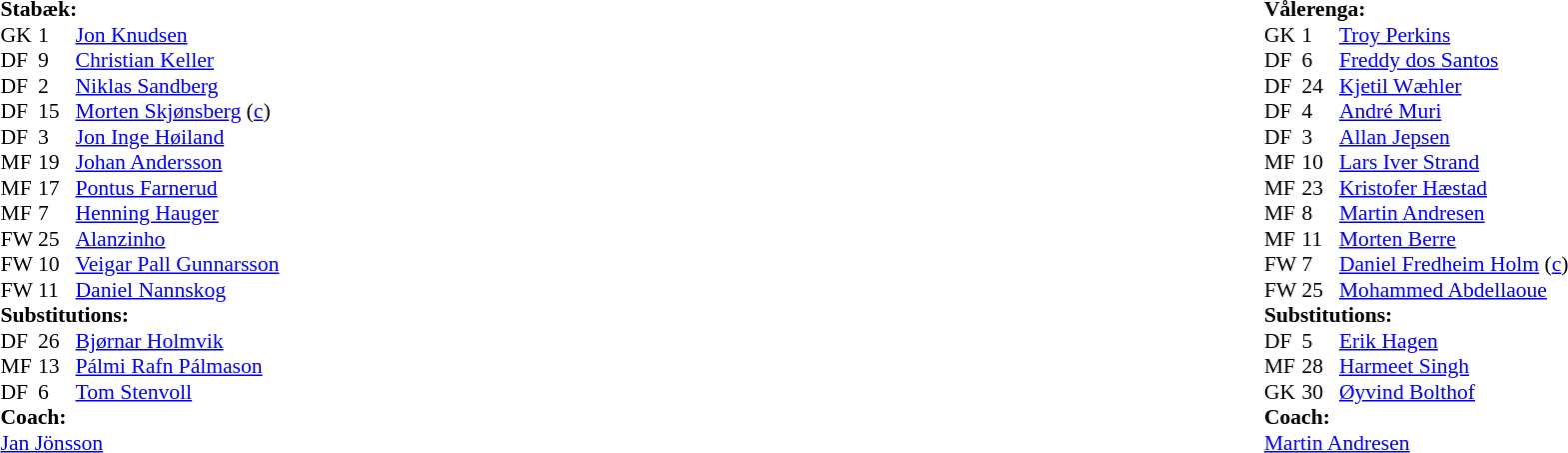<table width=100%>
<tr>
<td valign=top width=50%><br><table style=font-size:90% cellspacing=0 cellpadding=0>
<tr>
<td colspan="4"><strong>Stabæk:</strong></td>
</tr>
<tr>
<th width=25></th>
<th width=25></th>
</tr>
<tr>
<td>GK</td>
<td>1</td>
<td> <a href='#'>Jon Knudsen</a></td>
</tr>
<tr>
<td>DF</td>
<td>9</td>
<td> <a href='#'>Christian Keller</a></td>
<td></td>
<td></td>
</tr>
<tr>
<td>DF</td>
<td>2</td>
<td> <a href='#'>Niklas Sandberg</a></td>
</tr>
<tr>
<td>DF</td>
<td>15</td>
<td> <a href='#'>Morten Skjønsberg</a> (<a href='#'>c</a>)</td>
</tr>
<tr>
<td>DF</td>
<td>3</td>
<td> <a href='#'>Jon Inge Høiland</a></td>
<td></td>
<td></td>
</tr>
<tr>
<td>MF</td>
<td>19</td>
<td> <a href='#'>Johan Andersson</a></td>
</tr>
<tr>
<td>MF</td>
<td>17</td>
<td> <a href='#'>Pontus Farnerud</a></td>
</tr>
<tr>
<td>MF</td>
<td>7</td>
<td> <a href='#'>Henning Hauger</a></td>
</tr>
<tr>
<td>FW</td>
<td>25</td>
<td> <a href='#'>Alanzinho</a></td>
</tr>
<tr>
<td>FW</td>
<td>10</td>
<td> <a href='#'>Veigar Pall Gunnarsson</a> </td>
<td></td>
<td></td>
</tr>
<tr>
<td>FW</td>
<td>11</td>
<td> <a href='#'>Daniel Nannskog</a></td>
</tr>
<tr>
<td colspan=3><strong>Substitutions:</strong></td>
</tr>
<tr>
<td>DF</td>
<td>26</td>
<td> <a href='#'>Bjørnar Holmvik</a></td>
<td></td>
<td></td>
</tr>
<tr>
<td>MF</td>
<td>13</td>
<td> <a href='#'>Pálmi Rafn Pálmason</a></td>
<td></td>
<td></td>
</tr>
<tr>
<td>DF</td>
<td>6</td>
<td> <a href='#'>Tom Stenvoll</a></td>
<td></td>
<td></td>
</tr>
<tr>
<td colspan=3><strong>Coach:</strong></td>
</tr>
<tr>
<td colspan=4> <a href='#'>Jan Jönsson</a></td>
</tr>
</table>
</td>
<td valign="top" width="50%"><br><table style="font-size: 90%" cellspacing="0" cellpadding="0" align=center>
<tr>
<td colspan="4"><strong>Vålerenga:</strong></td>
</tr>
<tr>
<th width=25></th>
<th width=25></th>
</tr>
<tr>
<td>GK</td>
<td>1</td>
<td> <a href='#'>Troy Perkins</a></td>
<td></td>
<td></td>
</tr>
<tr>
<td>DF</td>
<td>6</td>
<td> <a href='#'>Freddy dos Santos</a></td>
</tr>
<tr>
<td>DF</td>
<td>24</td>
<td> <a href='#'>Kjetil Wæhler</a></td>
<td> </td>
<td></td>
</tr>
<tr>
<td>DF</td>
<td>4</td>
<td> <a href='#'>André Muri</a></td>
</tr>
<tr>
<td>DF</td>
<td>3</td>
<td> <a href='#'>Allan Jepsen</a></td>
</tr>
<tr>
<td>MF</td>
<td>10</td>
<td> <a href='#'>Lars Iver Strand</a></td>
</tr>
<tr>
<td>MF</td>
<td>23</td>
<td> <a href='#'>Kristofer Hæstad</a></td>
</tr>
<tr>
<td>MF</td>
<td>8</td>
<td> <a href='#'>Martin Andresen</a></td>
<td></td>
</tr>
<tr>
<td>MF</td>
<td>11</td>
<td> <a href='#'>Morten Berre</a></td>
<td></td>
<td></td>
</tr>
<tr>
<td>FW</td>
<td>7</td>
<td> <a href='#'>Daniel Fredheim Holm</a> (<a href='#'>c</a>)</td>
</tr>
<tr>
<td>FW</td>
<td>25</td>
<td> <a href='#'>Mohammed Abdellaoue</a></td>
</tr>
<tr>
<td colspan=3><strong>Substitutions:</strong></td>
</tr>
<tr>
<td>DF</td>
<td>5</td>
<td> <a href='#'>Erik Hagen</a></td>
<td></td>
<td></td>
</tr>
<tr>
<td>MF</td>
<td>28</td>
<td> <a href='#'>Harmeet Singh</a></td>
<td></td>
<td></td>
</tr>
<tr>
<td>GK</td>
<td>30</td>
<td> <a href='#'>Øyvind Bolthof</a></td>
<td></td>
<td></td>
</tr>
<tr>
<td colspan=3><strong>Coach:</strong></td>
</tr>
<tr>
<td colspan=4> <a href='#'>Martin Andresen</a></td>
</tr>
</table>
</td>
</tr>
</table>
